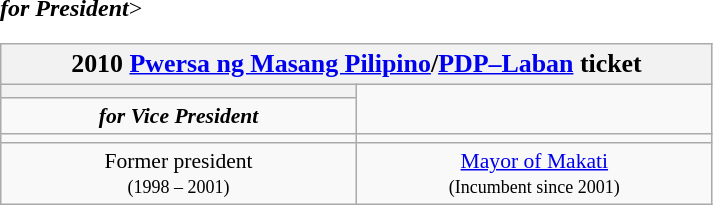<table class=wikitable style="font-size:90%; text-align:center">
<tr>
<th colspan=2><big>2010 <a href='#'>Pwersa ng Masang Pilipino</a>/<a href='#'>PDP–Laban</a> ticket</big></th>
</tr>
<tr>
<th style="width:3em; font-size:135%; background:></th>
<th style="width:3em; font-size:135%; background:></th>
</tr>
<tr style="color:#000; font-size:100%; background:#>
<td style="width:200px;"><strong><em>for President</em></strong></td>
<td style="width:200px;"><strong><em>for Vice President</em></strong></td>
</tr>
<tr <--Do not add a generic image here, that would be forbidden under WP:IPH-->>
<td></td>
<td></td>
</tr>
<tr>
<td style=width:16em>Former president<br><small>(1998 – 2001)</small></td>
<td style=width:16em><a href='#'>Mayor of Makati</a><br><small>(Incumbent since 2001)</small></td>
</tr>
</table>
